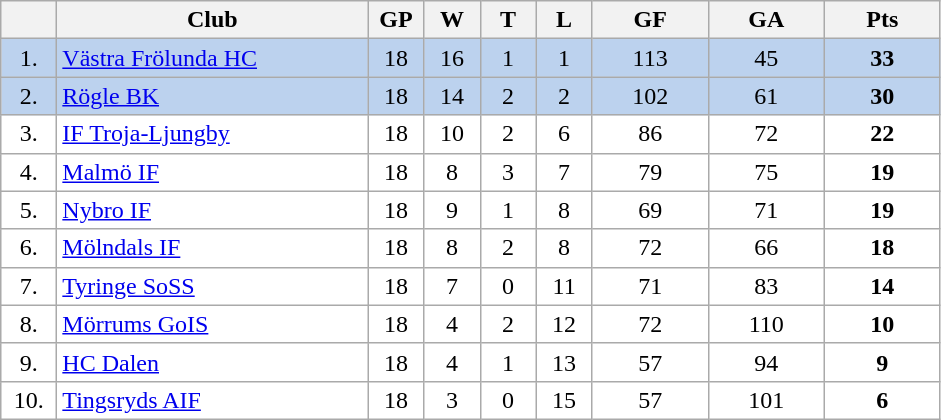<table class="wikitable">
<tr>
<th width="30"></th>
<th width="200">Club</th>
<th width="30">GP</th>
<th width="30">W</th>
<th width="30">T</th>
<th width="30">L</th>
<th width="70">GF</th>
<th width="70">GA</th>
<th width="70">Pts</th>
</tr>
<tr bgcolor="#BCD2EE" align="center">
<td>1.</td>
<td align="left"><a href='#'>Västra Frölunda HC</a></td>
<td>18</td>
<td>16</td>
<td>1</td>
<td>1</td>
<td>113</td>
<td>45</td>
<td><strong>33</strong></td>
</tr>
<tr bgcolor="#BCD2EE" align="center">
<td>2.</td>
<td align="left"><a href='#'>Rögle BK</a></td>
<td>18</td>
<td>14</td>
<td>2</td>
<td>2</td>
<td>102</td>
<td>61</td>
<td><strong>30</strong></td>
</tr>
<tr bgcolor="#FFFFFF" align="center">
<td>3.</td>
<td align="left"><a href='#'>IF Troja-Ljungby</a></td>
<td>18</td>
<td>10</td>
<td>2</td>
<td>6</td>
<td>86</td>
<td>72</td>
<td><strong>22</strong></td>
</tr>
<tr bgcolor="#FFFFFF" align="center">
<td>4.</td>
<td align="left"><a href='#'>Malmö IF</a></td>
<td>18</td>
<td>8</td>
<td>3</td>
<td>7</td>
<td>79</td>
<td>75</td>
<td><strong>19</strong></td>
</tr>
<tr bgcolor="#FFFFFF" align="center">
<td>5.</td>
<td align="left"><a href='#'>Nybro IF</a></td>
<td>18</td>
<td>9</td>
<td>1</td>
<td>8</td>
<td>69</td>
<td>71</td>
<td><strong>19</strong></td>
</tr>
<tr bgcolor="#FFFFFF" align="center">
<td>6.</td>
<td align="left"><a href='#'>Mölndals IF</a></td>
<td>18</td>
<td>8</td>
<td>2</td>
<td>8</td>
<td>72</td>
<td>66</td>
<td><strong>18</strong></td>
</tr>
<tr bgcolor="#FFFFFF" align="center">
<td>7.</td>
<td align="left"><a href='#'>Tyringe SoSS</a></td>
<td>18</td>
<td>7</td>
<td>0</td>
<td>11</td>
<td>71</td>
<td>83</td>
<td><strong>14</strong></td>
</tr>
<tr bgcolor="#FFFFFF" align="center">
<td>8.</td>
<td align="left"><a href='#'>Mörrums GoIS</a></td>
<td>18</td>
<td>4</td>
<td>2</td>
<td>12</td>
<td>72</td>
<td>110</td>
<td><strong>10</strong></td>
</tr>
<tr bgcolor="#FFFFFF" align="center">
<td>9.</td>
<td align="left"><a href='#'>HC Dalen</a></td>
<td>18</td>
<td>4</td>
<td>1</td>
<td>13</td>
<td>57</td>
<td>94</td>
<td><strong>9</strong></td>
</tr>
<tr bgcolor="#FFFFFF" align="center">
<td>10.</td>
<td align="left"><a href='#'>Tingsryds AIF</a></td>
<td>18</td>
<td>3</td>
<td>0</td>
<td>15</td>
<td>57</td>
<td>101</td>
<td><strong>6</strong></td>
</tr>
</table>
